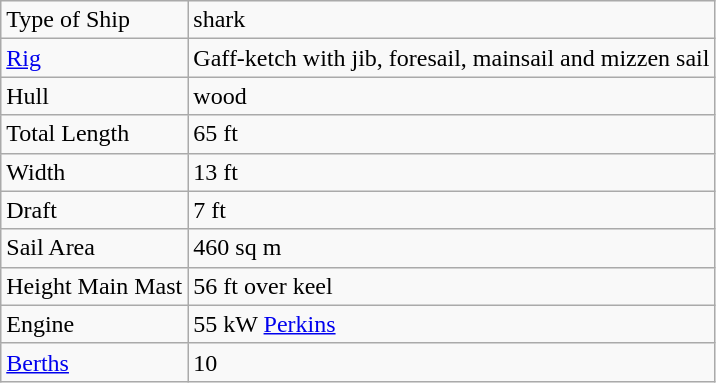<table class="wikitable">
<tr>
<td>Type of Ship</td>
<td>shark</td>
</tr>
<tr>
<td><a href='#'>Rig</a></td>
<td>Gaff-ketch with jib, foresail, mainsail and mizzen sail</td>
</tr>
<tr>
<td>Hull</td>
<td>wood</td>
</tr>
<tr>
<td>Total Length</td>
<td>65 ft</td>
</tr>
<tr>
<td>Width</td>
<td>13 ft</td>
</tr>
<tr>
<td>Draft</td>
<td>7 ft</td>
</tr>
<tr>
<td>Sail Area</td>
<td>460 sq m</td>
</tr>
<tr>
<td>Height Main Mast</td>
<td>56 ft over keel</td>
</tr>
<tr>
<td>Engine</td>
<td>55 kW <a href='#'>Perkins</a></td>
</tr>
<tr>
<td><a href='#'>Berths</a></td>
<td>10</td>
</tr>
</table>
